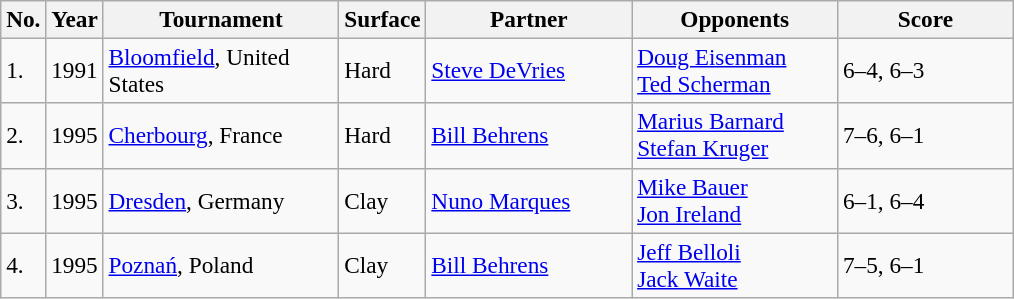<table class="sortable wikitable" style=font-size:97%>
<tr>
<th>No.</th>
<th>Year</th>
<th style="width:150px">Tournament</th>
<th style="width:50px">Surface</th>
<th style="width:130px">Partner</th>
<th style="width:130px">Opponents</th>
<th style="width:110px" class="unsortable">Score</th>
</tr>
<tr>
<td>1.</td>
<td>1991</td>
<td><a href='#'>Bloomfield</a>, United States</td>
<td>Hard</td>
<td> <a href='#'>Steve DeVries</a></td>
<td> <a href='#'>Doug Eisenman</a><br> <a href='#'>Ted Scherman</a></td>
<td>6–4, 6–3</td>
</tr>
<tr>
<td>2.</td>
<td>1995</td>
<td><a href='#'>Cherbourg</a>, France</td>
<td>Hard</td>
<td> <a href='#'>Bill Behrens</a></td>
<td> <a href='#'>Marius Barnard</a><br> <a href='#'>Stefan Kruger</a></td>
<td>7–6, 6–1</td>
</tr>
<tr>
<td>3.</td>
<td>1995</td>
<td><a href='#'>Dresden</a>, Germany</td>
<td>Clay</td>
<td> <a href='#'>Nuno Marques</a></td>
<td> <a href='#'>Mike Bauer</a><br> <a href='#'>Jon Ireland</a></td>
<td>6–1, 6–4</td>
</tr>
<tr>
<td>4.</td>
<td>1995</td>
<td><a href='#'>Poznań</a>, Poland</td>
<td>Clay</td>
<td> <a href='#'>Bill Behrens</a></td>
<td> <a href='#'>Jeff Belloli</a><br> <a href='#'>Jack Waite</a></td>
<td>7–5, 6–1</td>
</tr>
</table>
